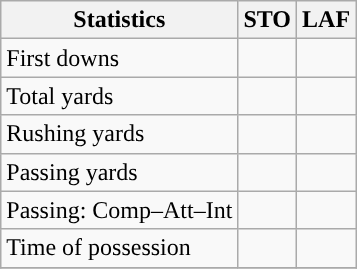<table class="wikitable" style="float: left;">
<tr>
<th>Statistics</th>
<th>STO</th>
<th>LAF</th>
</tr>
<tr>
<td>First downs</td>
<td></td>
<td></td>
</tr>
<tr>
<td>Total yards</td>
<td></td>
<td></td>
</tr>
<tr>
<td>Rushing yards</td>
<td></td>
<td></td>
</tr>
<tr>
<td>Passing yards</td>
<td></td>
<td></td>
</tr>
<tr>
<td>Passing: Comp–Att–Int</td>
<td></td>
<td></td>
</tr>
<tr>
<td>Time of possession</td>
<td></td>
<td></td>
</tr>
<tr>
</tr>
</table>
